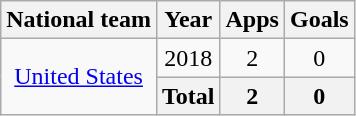<table class="wikitable" style="text-align:center">
<tr>
<th>National team</th>
<th>Year</th>
<th>Apps</th>
<th>Goals</th>
</tr>
<tr>
<td rowspan="2"><a href='#'>United States</a></td>
<td>2018</td>
<td>2</td>
<td>0</td>
</tr>
<tr>
<th colspan=1>Total</th>
<th>2</th>
<th>0</th>
</tr>
</table>
